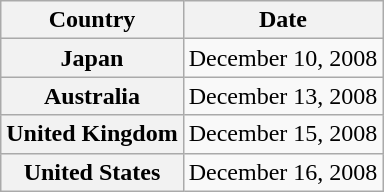<table class="wikitable plainrowheaders">
<tr>
<th>Country</th>
<th>Date</th>
</tr>
<tr>
<th scope=row>Japan</th>
<td>December 10, 2008</td>
</tr>
<tr>
<th scope=row>Australia</th>
<td>December 13, 2008</td>
</tr>
<tr>
<th scope=row>United Kingdom</th>
<td>December 15, 2008</td>
</tr>
<tr>
<th scope=row>United States</th>
<td>December 16, 2008</td>
</tr>
</table>
